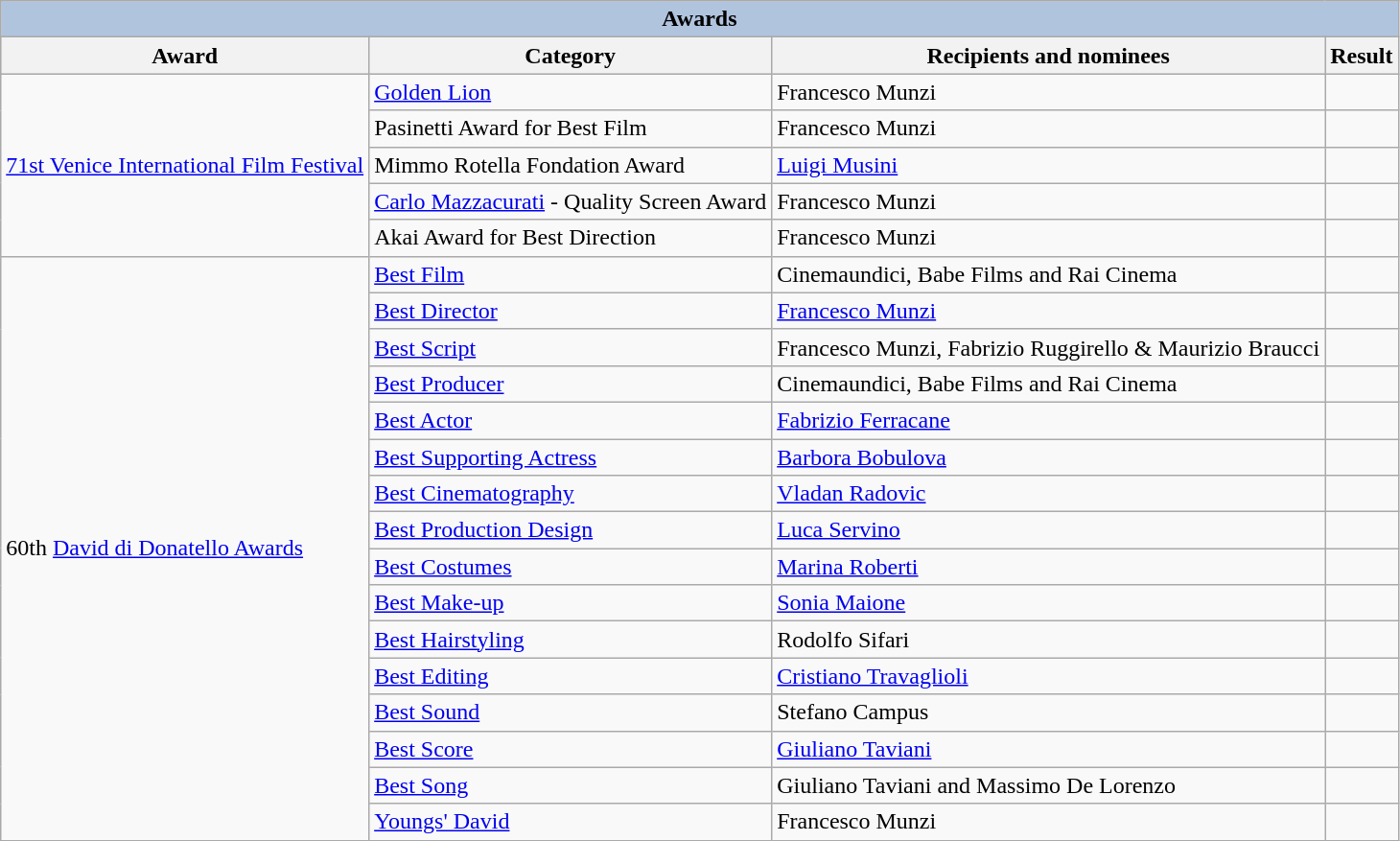<table class="wikitable sortable">
<tr>
<th colspan="5" style="background: LightSteelBlue;">Awards</th>
</tr>
<tr style="background:#ccc; text-align:center;">
<th>Award</th>
<th>Category</th>
<th>Recipients and nominees</th>
<th>Result</th>
</tr>
<tr>
<td rowspan="5"><a href='#'>71st Venice International Film Festival</a></td>
<td><a href='#'>Golden Lion</a></td>
<td>Francesco Munzi</td>
<td></td>
</tr>
<tr>
<td>Pasinetti Award for Best Film</td>
<td>Francesco Munzi</td>
<td></td>
</tr>
<tr>
<td>Mimmo Rotella Fondation Award</td>
<td><a href='#'>Luigi Musini</a></td>
<td></td>
</tr>
<tr>
<td><a href='#'>Carlo Mazzacurati</a> - Quality Screen Award</td>
<td>Francesco Munzi</td>
<td></td>
</tr>
<tr>
<td>Akai Award for Best Direction</td>
<td>Francesco Munzi</td>
<td></td>
</tr>
<tr>
<td rowspan="16">60th <a href='#'>David di Donatello Awards</a></td>
<td><a href='#'>Best Film</a></td>
<td>Cinemaundici, Babe Films and Rai Cinema</td>
<td></td>
</tr>
<tr>
<td><a href='#'>Best Director</a></td>
<td><a href='#'>Francesco Munzi</a></td>
<td></td>
</tr>
<tr>
<td><a href='#'>Best Script</a></td>
<td>Francesco Munzi, Fabrizio Ruggirello & Maurizio Braucci</td>
<td></td>
</tr>
<tr>
<td><a href='#'>Best Producer</a></td>
<td>Cinemaundici, Babe Films and Rai Cinema</td>
<td></td>
</tr>
<tr>
<td><a href='#'>Best Actor</a></td>
<td><a href='#'>Fabrizio Ferracane</a></td>
<td></td>
</tr>
<tr>
<td><a href='#'>Best Supporting Actress</a></td>
<td><a href='#'>Barbora Bobulova</a></td>
<td></td>
</tr>
<tr>
<td><a href='#'>Best Cinematography</a></td>
<td><a href='#'>Vladan Radovic</a></td>
<td></td>
</tr>
<tr>
<td><a href='#'>Best Production Design</a></td>
<td><a href='#'>Luca Servino</a></td>
<td></td>
</tr>
<tr>
<td><a href='#'>Best Costumes</a></td>
<td><a href='#'>Marina Roberti</a></td>
<td></td>
</tr>
<tr>
<td><a href='#'>Best Make-up</a></td>
<td><a href='#'>Sonia Maione</a></td>
<td></td>
</tr>
<tr>
<td><a href='#'>Best Hairstyling</a></td>
<td>Rodolfo Sifari</td>
<td></td>
</tr>
<tr>
<td><a href='#'>Best Editing</a></td>
<td><a href='#'>Cristiano Travaglioli</a></td>
<td></td>
</tr>
<tr>
<td><a href='#'>Best Sound</a></td>
<td>Stefano Campus</td>
<td></td>
</tr>
<tr>
<td><a href='#'>Best Score</a></td>
<td><a href='#'>Giuliano Taviani</a></td>
<td></td>
</tr>
<tr>
<td><a href='#'>Best Song</a></td>
<td>Giuliano Taviani and Massimo De Lorenzo</td>
<td></td>
</tr>
<tr>
<td><a href='#'>Youngs' David</a></td>
<td>Francesco Munzi</td>
<td></td>
</tr>
</table>
